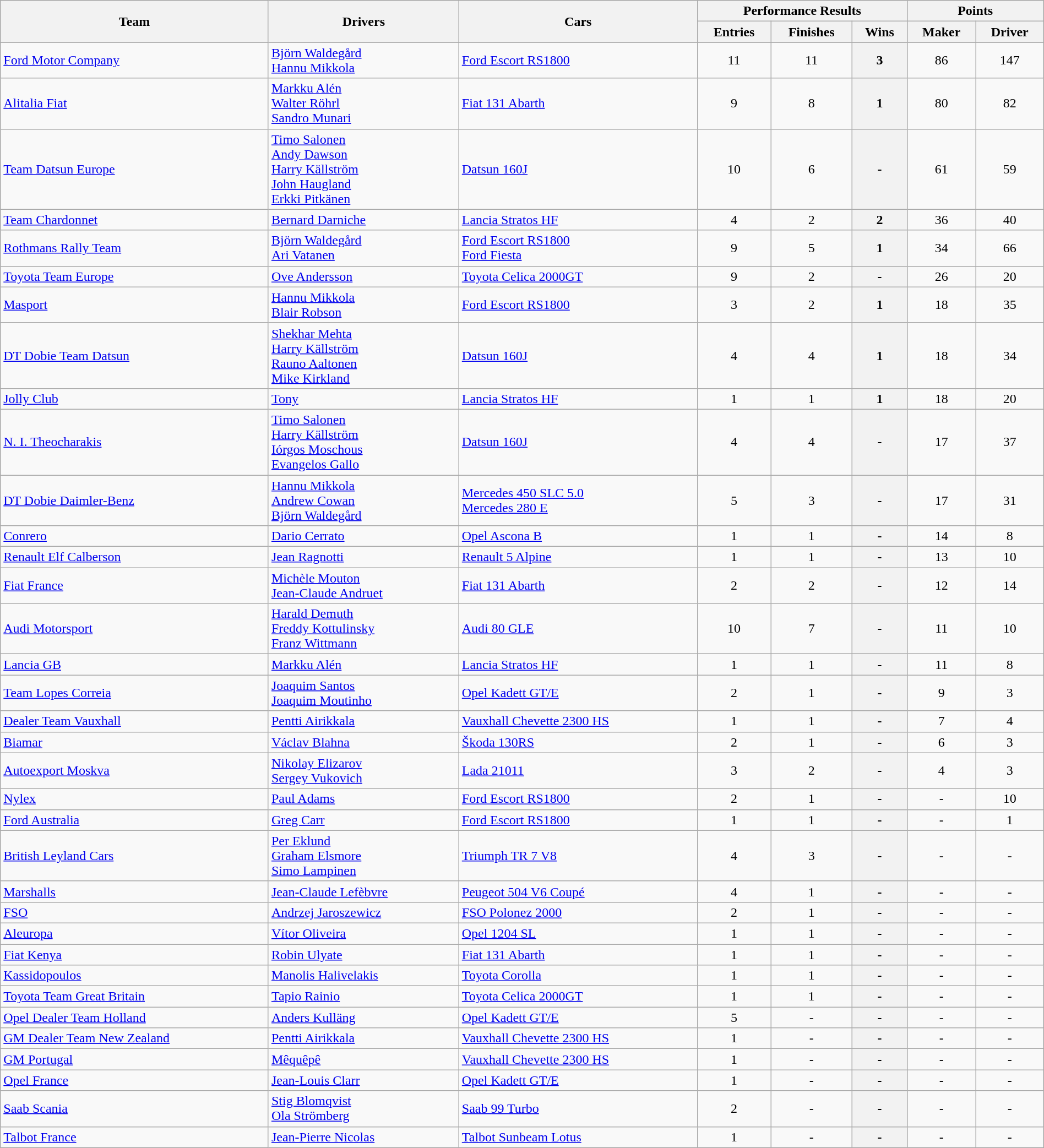<table class="wikitable" width=100% style="text-align:center;">
<tr>
<th rowspan=2>Team</th>
<th rowspan=2>Drivers</th>
<th rowspan=2>Cars</th>
<th colspan=3>Performance Results</th>
<th colspan=2>Points</th>
</tr>
<tr valign="bottom">
<th>Entries</th>
<th>Finishes</th>
<th>Wins</th>
<th>Maker</th>
<th>Driver</th>
</tr>
<tr>
<td align=left> <a href='#'>Ford Motor Company</a></td>
<td align=left> <a href='#'>Björn Waldegård</a><br> <a href='#'>Hannu Mikkola</a></td>
<td align=left><a href='#'>Ford Escort RS1800</a></td>
<td>11</td>
<td>11</td>
<th>3</th>
<td>86</td>
<td>147</td>
</tr>
<tr>
<td align=left> <a href='#'>Alitalia Fiat</a></td>
<td align=left>  <a href='#'>Markku Alén</a><br> <a href='#'>Walter Röhrl</a><br> <a href='#'>Sandro Munari</a></td>
<td align=left><a href='#'>Fiat 131 Abarth</a></td>
<td>9</td>
<td>8</td>
<th>1</th>
<td>80</td>
<td>82</td>
</tr>
<tr>
<td align=left> <a href='#'>Team Datsun Europe</a></td>
<td align=left> <a href='#'>Timo Salonen</a><br> <a href='#'>Andy Dawson</a><br> <a href='#'>Harry Källström</a><br> <a href='#'>John Haugland</a><br> <a href='#'>Erkki Pitkänen</a></td>
<td align=left><a href='#'>Datsun 160J</a></td>
<td>10</td>
<td>6</td>
<th>-</th>
<td>61</td>
<td>59</td>
</tr>
<tr>
<td align=left> <a href='#'>Team Chardonnet</a></td>
<td align=left> <a href='#'>Bernard Darniche</a></td>
<td align=left><a href='#'>Lancia Stratos HF</a></td>
<td>4</td>
<td>2</td>
<th>2</th>
<td>36</td>
<td>40</td>
</tr>
<tr>
<td align=left> <a href='#'>Rothmans Rally Team</a></td>
<td align=left> <a href='#'>Björn Waldegård</a><br> <a href='#'>Ari Vatanen</a></td>
<td align=left><a href='#'>Ford Escort RS1800</a><br><a href='#'>Ford Fiesta</a></td>
<td>9</td>
<td>5</td>
<th>1</th>
<td>34</td>
<td>66</td>
</tr>
<tr>
<td align=left> <a href='#'>Toyota Team Europe</a></td>
<td align=left> <a href='#'>Ove Andersson</a></td>
<td align=left><a href='#'>Toyota Celica 2000GT</a></td>
<td>9</td>
<td>2</td>
<th>-</th>
<td>26</td>
<td>20</td>
</tr>
<tr>
<td align=left> <a href='#'>Masport</a></td>
<td align=left> <a href='#'>Hannu Mikkola</a><br> <a href='#'>Blair Robson</a></td>
<td align=left><a href='#'>Ford Escort RS1800</a></td>
<td>3</td>
<td>2</td>
<th>1</th>
<td>18</td>
<td>35</td>
</tr>
<tr>
<td align=left> <a href='#'>DT Dobie Team Datsun</a></td>
<td align=left> <a href='#'>Shekhar Mehta</a><br> <a href='#'>Harry Källström</a><br> <a href='#'>Rauno Aaltonen</a><br> <a href='#'>Mike Kirkland</a></td>
<td align=left><a href='#'>Datsun 160J</a></td>
<td>4</td>
<td>4</td>
<th>1</th>
<td>18</td>
<td>34</td>
</tr>
<tr>
<td align=left> <a href='#'>Jolly Club</a></td>
<td align=left> <a href='#'>Tony</a></td>
<td align=left><a href='#'>Lancia Stratos HF</a></td>
<td>1</td>
<td>1</td>
<th>1</th>
<td>18</td>
<td>20</td>
</tr>
<tr>
<td align=left> <a href='#'>N. I. Theocharakis</a></td>
<td align=left> <a href='#'>Timo Salonen</a><br> <a href='#'>Harry Källström</a><br> <a href='#'>Iórgos Moschous</a><br> <a href='#'>Evangelos Gallo</a></td>
<td align=left><a href='#'>Datsun 160J</a></td>
<td>4</td>
<td>4</td>
<th>-</th>
<td>17</td>
<td>37</td>
</tr>
<tr>
<td align=left> <a href='#'>DT Dobie Daimler-Benz</a></td>
<td align=left> <a href='#'>Hannu Mikkola</a><br> <a href='#'>Andrew Cowan</a><br> <a href='#'>Björn Waldegård</a></td>
<td align=left><a href='#'>Mercedes 450 SLC 5.0</a><br><a href='#'>Mercedes 280 E</a></td>
<td>5</td>
<td>3</td>
<th>-</th>
<td>17</td>
<td>31</td>
</tr>
<tr>
<td align=left> <a href='#'>Conrero</a></td>
<td align=left> <a href='#'>Dario Cerrato</a></td>
<td align=left><a href='#'>Opel Ascona B</a></td>
<td>1</td>
<td>1</td>
<th>-</th>
<td>14</td>
<td>8</td>
</tr>
<tr>
<td align=left> <a href='#'>Renault Elf Calberson</a></td>
<td align=left> <a href='#'>Jean Ragnotti</a></td>
<td align=left><a href='#'>Renault 5 Alpine</a></td>
<td>1</td>
<td>1</td>
<th>-</th>
<td>13</td>
<td>10</td>
</tr>
<tr>
<td align=left> <a href='#'>Fiat France</a></td>
<td align=left> <a href='#'>Michèle Mouton</a><br> <a href='#'>Jean-Claude Andruet</a></td>
<td align=left><a href='#'>Fiat 131 Abarth</a></td>
<td>2</td>
<td>2</td>
<th>-</th>
<td>12</td>
<td>14</td>
</tr>
<tr>
<td align=left> <a href='#'>Audi Motorsport</a></td>
<td align=left> <a href='#'>Harald Demuth</a><br> <a href='#'>Freddy Kottulinsky</a><br> <a href='#'>Franz Wittmann</a></td>
<td align=left><a href='#'>Audi 80 GLE</a></td>
<td>10</td>
<td>7</td>
<th>-</th>
<td>11</td>
<td>10</td>
</tr>
<tr>
<td align=left> <a href='#'>Lancia GB</a></td>
<td align=left> <a href='#'>Markku Alén</a></td>
<td align=left><a href='#'>Lancia Stratos HF</a></td>
<td>1</td>
<td>1</td>
<th>-</th>
<td>11</td>
<td>8</td>
</tr>
<tr>
<td align=left> <a href='#'>Team Lopes Correia</a></td>
<td align=left> <a href='#'>Joaquim Santos</a><br> <a href='#'>Joaquim Moutinho</a></td>
<td align=left><a href='#'>Opel Kadett GT/E</a></td>
<td>2</td>
<td>1</td>
<th>-</th>
<td>9</td>
<td>3</td>
</tr>
<tr>
<td align=left> <a href='#'>Dealer Team Vauxhall</a></td>
<td align=left> <a href='#'>Pentti Airikkala</a></td>
<td align=left><a href='#'>Vauxhall Chevette 2300 HS</a></td>
<td>1</td>
<td>1</td>
<th>-</th>
<td>7</td>
<td>4</td>
</tr>
<tr>
<td align=left> <a href='#'>Biamar</a></td>
<td align=left> <a href='#'>Václav Blahna</a></td>
<td align=left><a href='#'>Škoda 130RS</a></td>
<td>2</td>
<td>1</td>
<th>-</th>
<td>6</td>
<td>3</td>
</tr>
<tr>
<td align=left> <a href='#'>Autoexport Moskva</a></td>
<td align=left> <a href='#'>Nikolay Elizarov</a><br> <a href='#'>Sergey Vukovich</a></td>
<td align=left><a href='#'>Lada 21011</a></td>
<td>3</td>
<td>2</td>
<th>-</th>
<td>4</td>
<td>3</td>
</tr>
<tr>
<td align=left> <a href='#'>Nylex</a></td>
<td align=left> <a href='#'>Paul Adams</a></td>
<td align=left><a href='#'>Ford Escort RS1800</a></td>
<td>2</td>
<td>1</td>
<th>-</th>
<td>-</td>
<td>10</td>
</tr>
<tr>
<td align=left> <a href='#'>Ford Australia</a></td>
<td align=left> <a href='#'>Greg Carr</a></td>
<td align=left><a href='#'>Ford Escort RS1800</a></td>
<td>1</td>
<td>1</td>
<th>-</th>
<td>-</td>
<td>1</td>
</tr>
<tr>
<td align=left> <a href='#'>British Leyland Cars</a></td>
<td align=left> <a href='#'>Per Eklund</a><br> <a href='#'>Graham Elsmore</a><br> <a href='#'>Simo Lampinen</a></td>
<td align=left><a href='#'>Triumph TR 7 V8</a></td>
<td>4</td>
<td>3</td>
<th>-</th>
<td>-</td>
<td>-</td>
</tr>
<tr>
<td align=left> <a href='#'>Marshalls</a></td>
<td align=left> <a href='#'>Jean-Claude Lefèbvre</a></td>
<td align=left><a href='#'>Peugeot 504 V6 Coupé</a></td>
<td>4</td>
<td>1</td>
<th>-</th>
<td>-</td>
<td>-</td>
</tr>
<tr>
<td align=left> <a href='#'>FSO</a></td>
<td align=left> <a href='#'>Andrzej Jaroszewicz</a></td>
<td align=left><a href='#'>FSO Polonez 2000</a></td>
<td>2</td>
<td>1</td>
<th>-</th>
<td>-</td>
<td>-</td>
</tr>
<tr>
<td align=left> <a href='#'>Aleuropa</a></td>
<td align=left> <a href='#'>Vítor Oliveira</a></td>
<td align=left><a href='#'>Opel 1204 SL</a></td>
<td>1</td>
<td>1</td>
<th>-</th>
<td>-</td>
<td>-</td>
</tr>
<tr>
<td align=left> <a href='#'>Fiat Kenya</a></td>
<td align=left> <a href='#'>Robin Ulyate</a></td>
<td align=left><a href='#'>Fiat 131 Abarth</a></td>
<td>1</td>
<td>1</td>
<th>-</th>
<td>-</td>
<td>-</td>
</tr>
<tr>
<td align=left> <a href='#'>Kassidopoulos</a></td>
<td align=left> <a href='#'>Manolis Halivelakis</a></td>
<td align=left><a href='#'>Toyota Corolla</a></td>
<td>1</td>
<td>1</td>
<th>-</th>
<td>-</td>
<td>-</td>
</tr>
<tr>
<td align=left> <a href='#'>Toyota Team Great Britain</a></td>
<td align=left> <a href='#'>Tapio Rainio</a></td>
<td align=left><a href='#'>Toyota Celica 2000GT</a></td>
<td>1</td>
<td>1</td>
<th>-</th>
<td>-</td>
<td>-</td>
</tr>
<tr>
<td align=left> <a href='#'>Opel Dealer Team Holland</a></td>
<td align=left> <a href='#'>Anders Kulläng</a></td>
<td align=left><a href='#'>Opel Kadett GT/E</a></td>
<td>5</td>
<td>-</td>
<th>-</th>
<td>-</td>
<td>-</td>
</tr>
<tr>
<td align=left> <a href='#'>GM Dealer Team New Zealand</a></td>
<td align=left> <a href='#'>Pentti Airikkala</a></td>
<td align=left><a href='#'>Vauxhall Chevette 2300 HS</a></td>
<td>1</td>
<td>-</td>
<th>-</th>
<td>-</td>
<td>-</td>
</tr>
<tr>
<td align=left> <a href='#'>GM Portugal</a></td>
<td align=left> <a href='#'>Mêquêpê</a></td>
<td align=left><a href='#'>Vauxhall Chevette 2300 HS</a></td>
<td>1</td>
<td>-</td>
<th>-</th>
<td>-</td>
<td>-</td>
</tr>
<tr>
<td align=left> <a href='#'>Opel France</a></td>
<td align=left> <a href='#'>Jean-Louis Clarr</a></td>
<td align=left><a href='#'>Opel Kadett GT/E</a></td>
<td>1</td>
<td>-</td>
<th>-</th>
<td>-</td>
<td>-</td>
</tr>
<tr>
<td align=left> <a href='#'>Saab Scania</a></td>
<td align=left> <a href='#'>Stig Blomqvist</a><br> <a href='#'>Ola Strömberg</a></td>
<td align=left><a href='#'>Saab 99 Turbo</a></td>
<td>2</td>
<td>-</td>
<th>-</th>
<td>-</td>
<td>-</td>
</tr>
<tr>
<td align=left> <a href='#'>Talbot France</a></td>
<td align=left> <a href='#'>Jean-Pierre Nicolas</a></td>
<td align=left><a href='#'>Talbot Sunbeam Lotus</a></td>
<td>1</td>
<td>-</td>
<th>-</th>
<td>-</td>
<td>-</td>
</tr>
</table>
